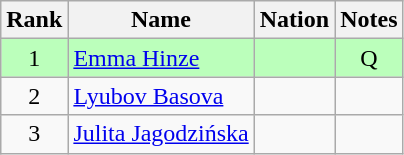<table class="wikitable sortable" style="text-align:center">
<tr>
<th>Rank</th>
<th>Name</th>
<th>Nation</th>
<th>Notes</th>
</tr>
<tr bgcolor=bbffbb>
<td>1</td>
<td align=left><a href='#'>Emma Hinze</a></td>
<td align=left></td>
<td>Q</td>
</tr>
<tr>
<td>2</td>
<td align=left><a href='#'>Lyubov Basova</a></td>
<td align=left></td>
<td></td>
</tr>
<tr>
<td>3</td>
<td align=left><a href='#'>Julita Jagodzińska</a></td>
<td align=left></td>
<td></td>
</tr>
</table>
